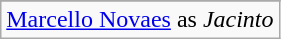<table class="wikitable sortable">
<tr bgcolor="#CCCCCC">
</tr>
<tr>
<td><a href='#'>Marcello Novaes</a> as <em>Jacinto</em></td>
</tr>
</table>
